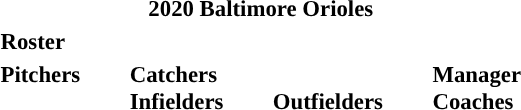<table class="toccolours" style="font-size: 95%;">
<tr>
<th colspan="10">2020 Baltimore Orioles</th>
</tr>
<tr>
<td colspan="10"><strong>Roster</strong></td>
</tr>
<tr>
<td valign="top"><strong>Pitchers</strong><br>
























</td>
<td style="width:25px;"></td>
<td valign="top"><strong>Catchers</strong><br>


<strong>Infielders</strong>








</td>
<td style="width:25px;"></td>
<td valign="top"><br><strong>Outfielders</strong>






</td>
<td style="width:25px;"></td>
<td valign="top"><strong>Manager</strong><br>
<strong>Coaches</strong>
 
 
 
 
 
 
 
 </td>
</tr>
</table>
